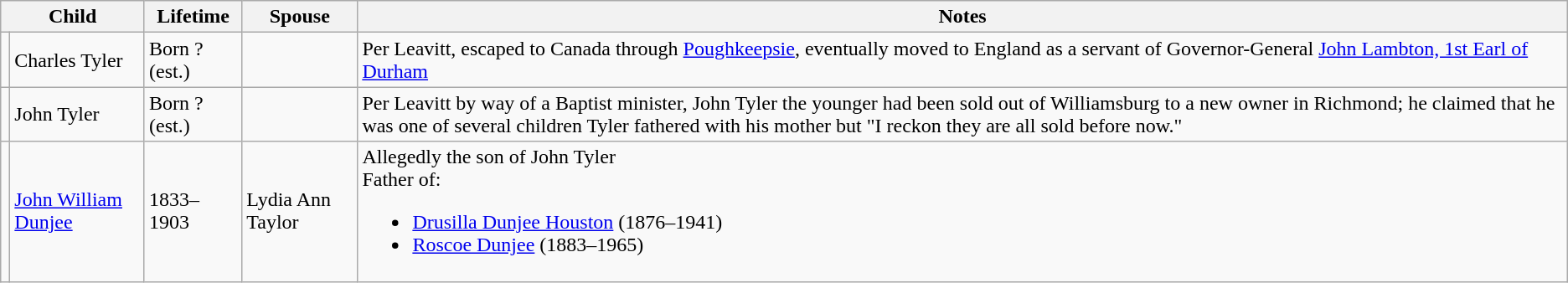<table class="wikitable">
<tr>
<th colspan="2">Child</th>
<th>Lifetime</th>
<th>Spouse</th>
<th>Notes</th>
</tr>
<tr>
<td></td>
<td>Charles Tyler</td>
<td>Born ? (est.)</td>
<td></td>
<td>Per Leavitt, escaped to Canada through <a href='#'>Poughkeepsie</a>, eventually moved to England as a servant of Governor-General <a href='#'>John Lambton, 1st Earl of Durham</a></td>
</tr>
<tr>
<td></td>
<td>John Tyler</td>
<td>Born ? (est.)</td>
<td></td>
<td>Per Leavitt by way of a Baptist minister, John Tyler the younger had been sold out of Williamsburg to a new owner in Richmond; he claimed that he was one of several children Tyler fathered with his mother but "I reckon they are all sold before now."</td>
</tr>
<tr>
<td></td>
<td><a href='#'>John William Dunjee</a></td>
<td>1833–1903</td>
<td>Lydia Ann Taylor</td>
<td>Allegedly the son of John Tyler<br>Father of:<br><ul><li><a href='#'>Drusilla Dunjee Houston</a> (1876–1941)</li><li><a href='#'>Roscoe Dunjee</a> (1883–1965)</li></ul></td>
</tr>
</table>
